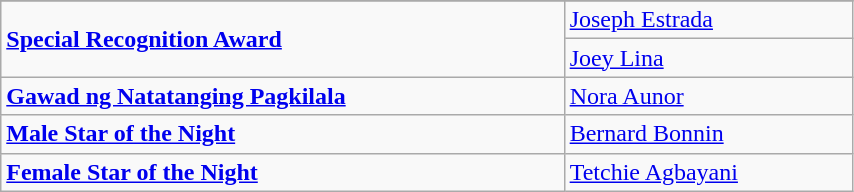<table class="wikitable" width=45%>
<tr style="background:#bebebe;">
</tr>
<tr>
<td rowspan=2><strong><a href='#'>Special Recognition Award</a></strong></td>
<td><a href='#'>Joseph Estrada</a></td>
</tr>
<tr>
<td><a href='#'>Joey Lina</a></td>
</tr>
<tr>
<td><strong><a href='#'>Gawad ng Natatanging Pagkilala</a></strong></td>
<td><a href='#'>Nora Aunor</a></td>
</tr>
<tr>
<td><strong><a href='#'>Male Star of the Night</a></strong></td>
<td><a href='#'>Bernard Bonnin</a></td>
</tr>
<tr>
<td><strong><a href='#'>Female Star of the Night</a></strong></td>
<td><a href='#'>Tetchie Agbayani</a></td>
</tr>
</table>
